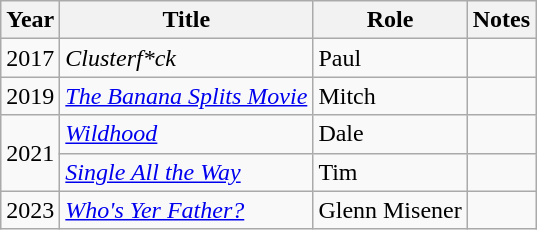<table class="wikitable sortable">
<tr>
<th>Year</th>
<th>Title</th>
<th>Role</th>
<th class="unsortable">Notes</th>
</tr>
<tr>
<td>2017</td>
<td><em>Clusterf*ck</em></td>
<td>Paul</td>
<td></td>
</tr>
<tr>
<td>2019</td>
<td><em><a href='#'>The Banana Splits Movie</a></em></td>
<td>Mitch</td>
<td></td>
</tr>
<tr>
<td rowspan="2">2021</td>
<td><em><a href='#'>Wildhood</a></em></td>
<td>Dale</td>
<td></td>
</tr>
<tr>
<td><em><a href='#'>Single All the Way</a></em></td>
<td>Tim</td>
<td></td>
</tr>
<tr>
<td>2023</td>
<td><em><a href='#'>Who's Yer Father?</a></em></td>
<td>Glenn Misener</td>
<td></td>
</tr>
</table>
